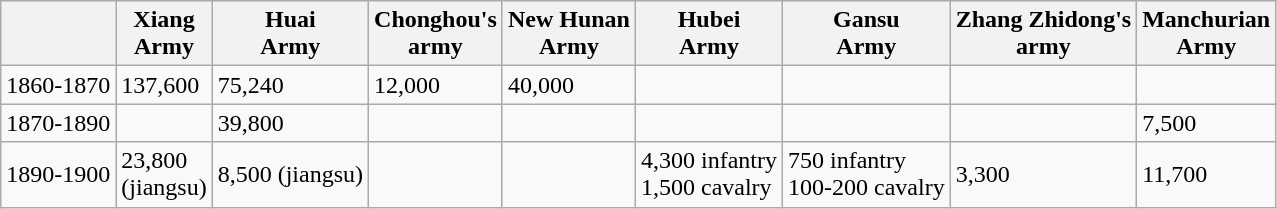<table class="wikitable">
<tr>
<th></th>
<th>Xiang<br>Army</th>
<th>Huai<br>Army</th>
<th>Chonghou's<br>army</th>
<th>New Hunan<br>Army</th>
<th>Hubei<br>Army</th>
<th>Gansu<br>Army</th>
<th>Zhang Zhidong's<br>army</th>
<th>Manchurian<br>Army</th>
</tr>
<tr>
<td>1860-1870</td>
<td>137,600</td>
<td>75,240</td>
<td>12,000</td>
<td>40,000</td>
<td></td>
<td></td>
<td></td>
<td></td>
</tr>
<tr>
<td>1870-1890</td>
<td></td>
<td>39,800</td>
<td></td>
<td></td>
<td></td>
<td></td>
<td></td>
<td>7,500</td>
</tr>
<tr>
<td>1890-1900</td>
<td>23,800<br>(jiangsu)</td>
<td>8,500 (jiangsu)</td>
<td></td>
<td></td>
<td>4,300 infantry<br>1,500 cavalry</td>
<td>750 infantry<br>100-200 cavalry</td>
<td>3,300</td>
<td>11,700</td>
</tr>
</table>
